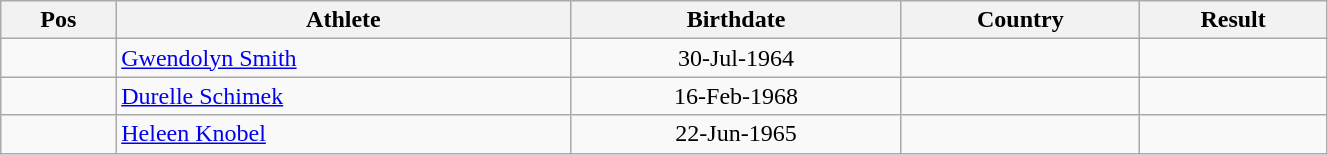<table class="wikitable"  style="text-align:center; width:70%;">
<tr>
<th>Pos</th>
<th>Athlete</th>
<th>Birthdate</th>
<th>Country</th>
<th>Result</th>
</tr>
<tr>
<td align=center></td>
<td align=left><a href='#'>Gwendolyn Smith</a></td>
<td>30-Jul-1964</td>
<td align=left></td>
<td></td>
</tr>
<tr>
<td align=center></td>
<td align=left><a href='#'>Durelle Schimek</a></td>
<td>16-Feb-1968</td>
<td align=left></td>
<td></td>
</tr>
<tr>
<td align=center></td>
<td align=left><a href='#'>Heleen Knobel</a></td>
<td>22-Jun-1965</td>
<td align=left></td>
<td></td>
</tr>
</table>
